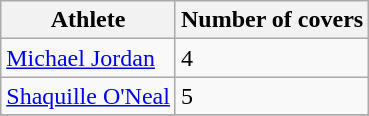<table class="wikitable">
<tr>
<th>Athlete</th>
<th>Number of covers</th>
</tr>
<tr>
<td><a href='#'>Michael Jordan</a></td>
<td>4</td>
</tr>
<tr>
<td><a href='#'>Shaquille O'Neal</a></td>
<td>5</td>
</tr>
<tr>
</tr>
</table>
